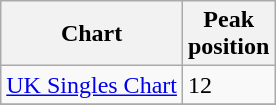<table class="wikitable">
<tr>
<th>Chart</th>
<th>Peak<br>position</th>
</tr>
<tr>
<td><a href='#'>UK Singles Chart</a></td>
<td>12</td>
</tr>
<tr>
</tr>
</table>
